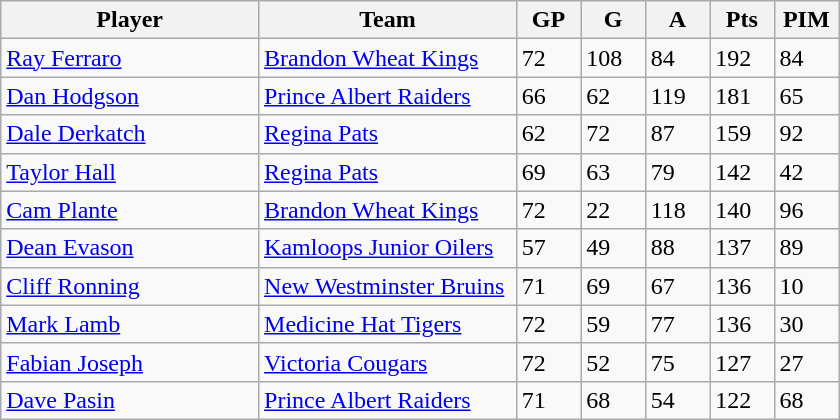<table class="wikitable">
<tr>
<th width="30%">Player</th>
<th width="30%">Team</th>
<th width="7.5%">GP</th>
<th width="7.5%">G</th>
<th width="7.5%">A</th>
<th width="7.5%">Pts</th>
<th width="7.5%">PIM</th>
</tr>
<tr>
<td><a href='#'>Ray Ferraro</a></td>
<td><a href='#'>Brandon Wheat Kings</a></td>
<td>72</td>
<td>108</td>
<td>84</td>
<td>192</td>
<td>84</td>
</tr>
<tr>
<td><a href='#'>Dan Hodgson</a></td>
<td><a href='#'>Prince Albert Raiders</a></td>
<td>66</td>
<td>62</td>
<td>119</td>
<td>181</td>
<td>65</td>
</tr>
<tr>
<td><a href='#'>Dale Derkatch</a></td>
<td><a href='#'>Regina Pats</a></td>
<td>62</td>
<td>72</td>
<td>87</td>
<td>159</td>
<td>92</td>
</tr>
<tr>
<td><a href='#'>Taylor Hall</a></td>
<td><a href='#'>Regina Pats</a></td>
<td>69</td>
<td>63</td>
<td>79</td>
<td>142</td>
<td>42</td>
</tr>
<tr>
<td><a href='#'>Cam Plante</a></td>
<td><a href='#'>Brandon Wheat Kings</a></td>
<td>72</td>
<td>22</td>
<td>118</td>
<td>140</td>
<td>96</td>
</tr>
<tr>
<td><a href='#'>Dean Evason</a></td>
<td><a href='#'>Kamloops Junior Oilers</a></td>
<td>57</td>
<td>49</td>
<td>88</td>
<td>137</td>
<td>89</td>
</tr>
<tr>
<td><a href='#'>Cliff Ronning</a></td>
<td><a href='#'>New Westminster Bruins</a></td>
<td>71</td>
<td>69</td>
<td>67</td>
<td>136</td>
<td>10</td>
</tr>
<tr>
<td><a href='#'>Mark Lamb</a></td>
<td><a href='#'>Medicine Hat Tigers</a></td>
<td>72</td>
<td>59</td>
<td>77</td>
<td>136</td>
<td>30</td>
</tr>
<tr>
<td><a href='#'>Fabian Joseph</a></td>
<td><a href='#'>Victoria Cougars</a></td>
<td>72</td>
<td>52</td>
<td>75</td>
<td>127</td>
<td>27</td>
</tr>
<tr>
<td><a href='#'>Dave Pasin</a></td>
<td><a href='#'>Prince Albert Raiders</a></td>
<td>71</td>
<td>68</td>
<td>54</td>
<td>122</td>
<td>68</td>
</tr>
</table>
